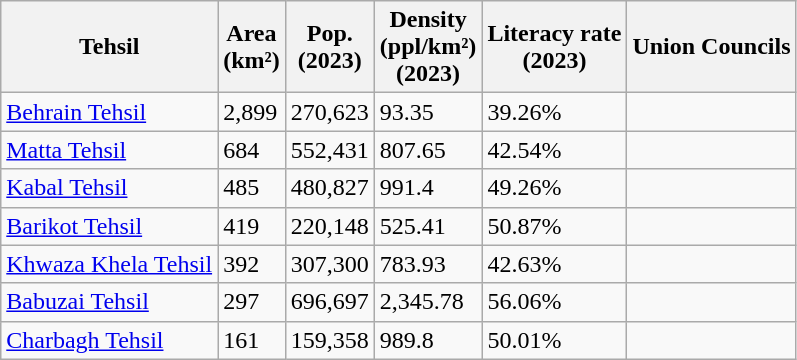<table class="wikitable sortable static-row-numbers static-row-header-hash">
<tr>
<th>Tehsil</th>
<th>Area<br>(km²)</th>
<th>Pop.<br>(2023)</th>
<th>Density<br>(ppl/km²)<br>(2023)</th>
<th>Literacy rate<br>(2023)</th>
<th>Union Councils</th>
</tr>
<tr>
<td><a href='#'>Behrain Tehsil</a></td>
<td>2,899</td>
<td>270,623</td>
<td>93.35</td>
<td>39.26%</td>
<td></td>
</tr>
<tr>
<td><a href='#'>Matta Tehsil</a></td>
<td>684</td>
<td>552,431</td>
<td>807.65</td>
<td>42.54%</td>
<td></td>
</tr>
<tr>
<td><a href='#'>Kabal Tehsil</a></td>
<td>485</td>
<td>480,827</td>
<td>991.4</td>
<td>49.26%</td>
<td></td>
</tr>
<tr>
<td><a href='#'>Barikot Tehsil</a></td>
<td>419</td>
<td>220,148</td>
<td>525.41</td>
<td>50.87%</td>
<td></td>
</tr>
<tr>
<td><a href='#'>Khwaza Khela Tehsil</a></td>
<td>392</td>
<td>307,300</td>
<td>783.93</td>
<td>42.63%</td>
<td></td>
</tr>
<tr>
<td><a href='#'>Babuzai Tehsil</a></td>
<td>297</td>
<td>696,697</td>
<td>2,345.78</td>
<td>56.06%</td>
<td></td>
</tr>
<tr>
<td><a href='#'>Charbagh Tehsil</a></td>
<td>161</td>
<td>159,358</td>
<td>989.8</td>
<td>50.01%</td>
<td></td>
</tr>
</table>
